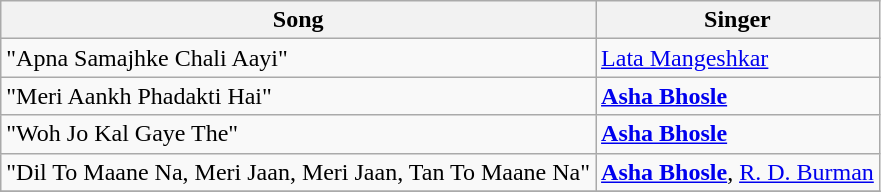<table class="wikitable">
<tr>
<th>Song</th>
<th>Singer</th>
</tr>
<tr>
<td>"Apna Samajhke Chali Aayi"</td>
<td><a href='#'>Lata Mangeshkar</a></td>
</tr>
<tr>
<td>"Meri Aankh Phadakti Hai"</td>
<td><strong><a href='#'>Asha Bhosle</a></strong></td>
</tr>
<tr>
<td>"Woh Jo Kal Gaye The"</td>
<td><strong><a href='#'>Asha Bhosle</a></strong></td>
</tr>
<tr>
<td>"Dil To Maane Na, Meri Jaan, Meri Jaan, Tan To Maane Na"</td>
<td><strong><a href='#'>Asha Bhosle</a></strong>, <a href='#'>R. D. Burman</a></td>
</tr>
<tr>
</tr>
</table>
